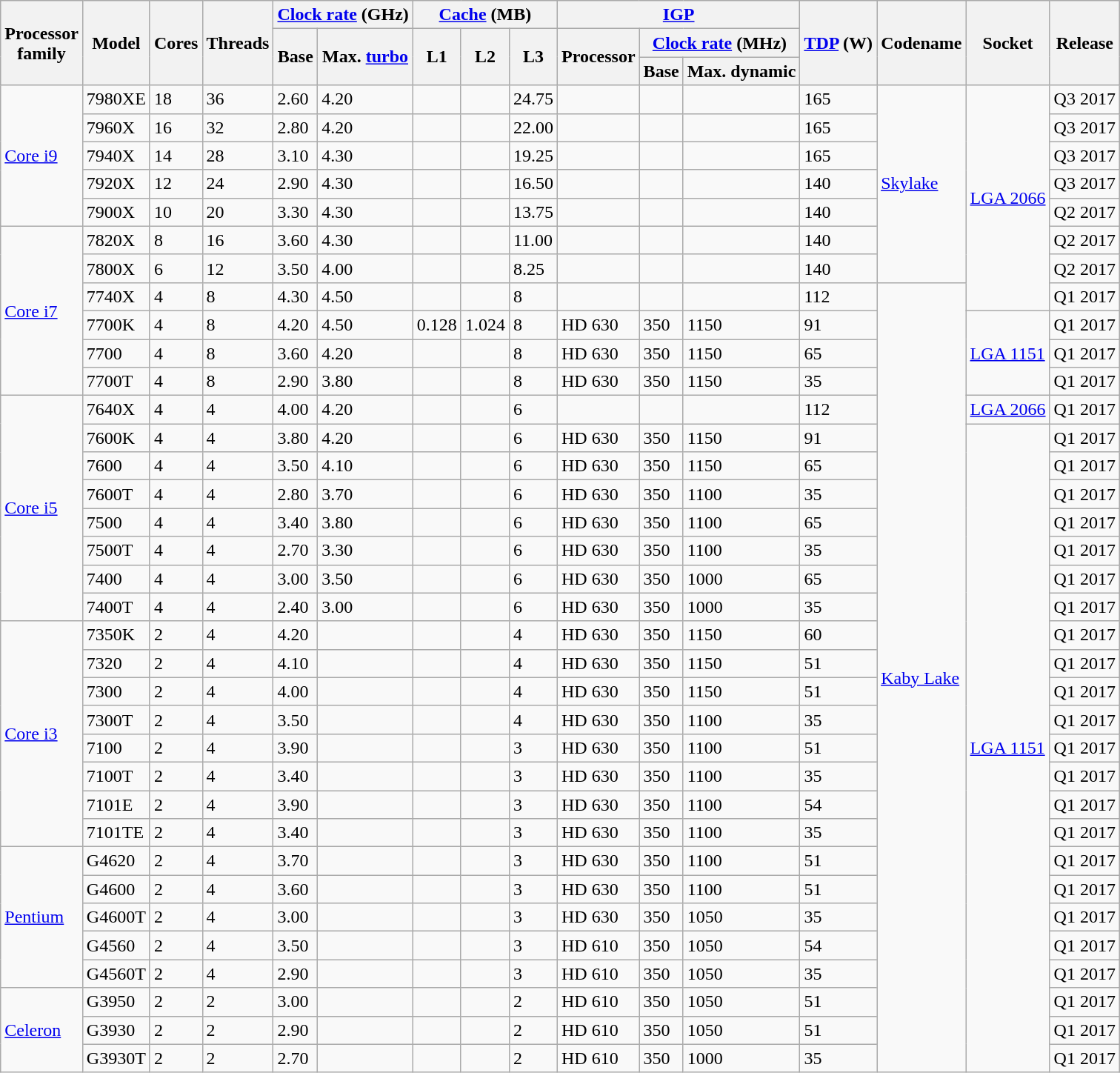<table class="wikitable center sortable sort-under mw-collapsible">
<tr>
<th rowspan=3 data-sort-type=text>Processor <br>family</th>
<th rowspan=3 data-sort-type=text>Model</th>
<th rowspan=3 data-sort-type=number>Cores</th>
<th rowspan=3 data-sort-type=number>Threads</th>
<th colspan=2><a href='#'>Clock rate</a> (GHz)</th>
<th colspan=3><a href='#'> Cache</a> (MB)</th>
<th colspan=3><a href='#'> IGP</a></th>
<th rowspan=3 data-sort-type=number><a href='#'> TDP</a> (W)</th>
<th rowspan=3 data-sort-type=text>Code­name</th>
<th rowspan=3 data-sort-type=text>Socket</th>
<th rowspan=3 data-sort-type=date>Release</th>
</tr>
<tr>
<th rowspan=2 data-sort-type=number>Base</th>
<th rowspan=2 data-sort-type=number>Max. <a href='#'> turbo</a></th>
<th rowspan=2 data-sort-type=number>L1</th>
<th rowspan=2 data-sort-type=number>L2</th>
<th rowspan=2 data-sort-type=number>L3</th>
<th rowspan=2 data-sort-type=text>Processor</th>
<th colspan=2><a href='#'>Clock rate</a> (MHz)</th>
</tr>
<tr>
<th data-sort-type=number>Base</th>
<th data-sort-type=number>Max. dynamic</th>
</tr>
<tr>
<td rowspan="5"><a href='#'>Core i9</a></td>
<td>7980XE</td>
<td>18</td>
<td>36</td>
<td>2.60</td>
<td>4.20</td>
<td></td>
<td></td>
<td>24.75</td>
<td></td>
<td></td>
<td></td>
<td>165</td>
<td rowspan="7"><a href='#'> Skylake</a></td>
<td rowspan="8"><a href='#'>LGA 2066</a></td>
<td>Q3 2017</td>
</tr>
<tr>
<td>7960X</td>
<td>16</td>
<td>32</td>
<td>2.80</td>
<td>4.20</td>
<td></td>
<td></td>
<td>22.00</td>
<td></td>
<td></td>
<td></td>
<td>165</td>
<td>Q3 2017</td>
</tr>
<tr>
<td>7940X</td>
<td>14</td>
<td>28</td>
<td>3.10</td>
<td>4.30</td>
<td></td>
<td></td>
<td>19.25</td>
<td></td>
<td></td>
<td></td>
<td>165</td>
<td>Q3 2017</td>
</tr>
<tr>
<td>7920X</td>
<td>12</td>
<td>24</td>
<td>2.90</td>
<td>4.30</td>
<td></td>
<td></td>
<td>16.50</td>
<td></td>
<td></td>
<td></td>
<td>140</td>
<td>Q3 2017</td>
</tr>
<tr>
<td>7900X</td>
<td>10</td>
<td>20</td>
<td>3.30</td>
<td>4.30</td>
<td></td>
<td></td>
<td>13.75</td>
<td></td>
<td></td>
<td></td>
<td>140</td>
<td>Q2 2017</td>
</tr>
<tr>
<td rowspan="6"><a href='#'>Core i7</a></td>
<td>7820X</td>
<td>8</td>
<td>16</td>
<td>3.60</td>
<td>4.30</td>
<td></td>
<td></td>
<td>11.00</td>
<td></td>
<td></td>
<td></td>
<td>140</td>
<td>Q2 2017</td>
</tr>
<tr>
<td>7800X</td>
<td>6</td>
<td>12</td>
<td>3.50</td>
<td>4.00</td>
<td></td>
<td></td>
<td>8.25</td>
<td></td>
<td></td>
<td></td>
<td>140</td>
<td>Q2 2017</td>
</tr>
<tr>
<td>7740X</td>
<td>4</td>
<td>8</td>
<td>4.30</td>
<td>4.50</td>
<td></td>
<td></td>
<td>8</td>
<td></td>
<td></td>
<td></td>
<td>112</td>
<td rowspan="28"><a href='#'>Kaby Lake</a></td>
<td>Q1 2017</td>
</tr>
<tr>
<td>7700K</td>
<td>4</td>
<td>8</td>
<td>4.20</td>
<td>4.50</td>
<td>0.128</td>
<td>1.024</td>
<td>8</td>
<td>HD 630</td>
<td>350</td>
<td>1150</td>
<td>91</td>
<td rowspan="3"><a href='#'>LGA 1151</a></td>
<td>Q1 2017</td>
</tr>
<tr>
<td>7700</td>
<td>4</td>
<td>8</td>
<td>3.60</td>
<td>4.20</td>
<td></td>
<td></td>
<td>8</td>
<td>HD 630</td>
<td>350</td>
<td>1150</td>
<td>65</td>
<td>Q1 2017</td>
</tr>
<tr>
<td>7700T</td>
<td>4</td>
<td>8</td>
<td>2.90</td>
<td>3.80</td>
<td></td>
<td></td>
<td>8</td>
<td>HD 630</td>
<td>350</td>
<td>1150</td>
<td>35</td>
<td>Q1 2017</td>
</tr>
<tr>
<td rowspan="8"><a href='#'>Core i5</a></td>
<td>7640X</td>
<td>4</td>
<td>4</td>
<td>4.00</td>
<td>4.20</td>
<td></td>
<td></td>
<td>6</td>
<td></td>
<td></td>
<td></td>
<td>112</td>
<td><a href='#'>LGA 2066</a></td>
<td>Q1 2017</td>
</tr>
<tr>
<td>7600K</td>
<td>4</td>
<td>4</td>
<td>3.80</td>
<td>4.20</td>
<td></td>
<td></td>
<td>6</td>
<td>HD 630</td>
<td>350</td>
<td>1150</td>
<td>91</td>
<td rowspan="23"><a href='#'>LGA 1151</a></td>
<td>Q1 2017</td>
</tr>
<tr>
<td>7600</td>
<td>4</td>
<td>4</td>
<td>3.50</td>
<td>4.10</td>
<td></td>
<td></td>
<td>6</td>
<td>HD 630</td>
<td>350</td>
<td>1150</td>
<td>65</td>
<td>Q1 2017</td>
</tr>
<tr>
<td>7600T</td>
<td>4</td>
<td>4</td>
<td>2.80</td>
<td>3.70</td>
<td></td>
<td></td>
<td>6</td>
<td>HD 630</td>
<td>350</td>
<td>1100</td>
<td>35</td>
<td>Q1 2017</td>
</tr>
<tr>
<td>7500</td>
<td>4</td>
<td>4</td>
<td>3.40</td>
<td>3.80</td>
<td></td>
<td></td>
<td>6</td>
<td>HD 630</td>
<td>350</td>
<td>1100</td>
<td>65</td>
<td>Q1 2017</td>
</tr>
<tr>
<td>7500T</td>
<td>4</td>
<td>4</td>
<td>2.70</td>
<td>3.30</td>
<td></td>
<td></td>
<td>6</td>
<td>HD 630</td>
<td>350</td>
<td>1100</td>
<td>35</td>
<td>Q1 2017</td>
</tr>
<tr>
<td>7400</td>
<td>4</td>
<td>4</td>
<td>3.00</td>
<td>3.50</td>
<td></td>
<td></td>
<td>6</td>
<td>HD 630</td>
<td>350</td>
<td>1000</td>
<td>65</td>
<td>Q1 2017</td>
</tr>
<tr>
<td>7400T</td>
<td>4</td>
<td>4</td>
<td>2.40</td>
<td>3.00</td>
<td></td>
<td></td>
<td>6</td>
<td>HD 630</td>
<td>350</td>
<td>1000</td>
<td>35</td>
<td>Q1 2017</td>
</tr>
<tr>
<td rowspan="8"><a href='#'>Core i3</a></td>
<td>7350K</td>
<td>2</td>
<td>4</td>
<td>4.20</td>
<td></td>
<td></td>
<td></td>
<td>4</td>
<td>HD 630</td>
<td>350</td>
<td>1150</td>
<td>60</td>
<td>Q1 2017</td>
</tr>
<tr>
<td>7320</td>
<td>2</td>
<td>4</td>
<td>4.10</td>
<td></td>
<td></td>
<td></td>
<td>4</td>
<td>HD 630</td>
<td>350</td>
<td>1150</td>
<td>51</td>
<td>Q1 2017</td>
</tr>
<tr>
<td>7300</td>
<td>2</td>
<td>4</td>
<td>4.00</td>
<td></td>
<td></td>
<td></td>
<td>4</td>
<td>HD 630</td>
<td>350</td>
<td>1150</td>
<td>51</td>
<td>Q1 2017</td>
</tr>
<tr>
<td>7300T</td>
<td>2</td>
<td>4</td>
<td>3.50</td>
<td></td>
<td></td>
<td></td>
<td>4</td>
<td>HD 630</td>
<td>350</td>
<td>1100</td>
<td>35</td>
<td>Q1 2017</td>
</tr>
<tr>
<td>7100</td>
<td>2</td>
<td>4</td>
<td>3.90</td>
<td></td>
<td></td>
<td></td>
<td>3</td>
<td>HD 630</td>
<td>350</td>
<td>1100</td>
<td>51</td>
<td>Q1 2017</td>
</tr>
<tr>
<td>7100T</td>
<td>2</td>
<td>4</td>
<td>3.40</td>
<td></td>
<td></td>
<td></td>
<td>3</td>
<td>HD 630</td>
<td>350</td>
<td>1100</td>
<td>35</td>
<td>Q1 2017</td>
</tr>
<tr>
<td>7101E</td>
<td>2</td>
<td>4</td>
<td>3.90</td>
<td></td>
<td></td>
<td></td>
<td>3</td>
<td>HD 630</td>
<td>350</td>
<td>1100</td>
<td>54</td>
<td>Q1 2017</td>
</tr>
<tr>
<td>7101TE</td>
<td>2</td>
<td>4</td>
<td>3.40</td>
<td></td>
<td></td>
<td></td>
<td>3</td>
<td>HD 630</td>
<td>350</td>
<td>1100</td>
<td>35</td>
<td>Q1 2017</td>
</tr>
<tr>
<td rowspan="5"><a href='#'>Pentium</a></td>
<td>G4620</td>
<td>2</td>
<td>4</td>
<td>3.70</td>
<td></td>
<td></td>
<td></td>
<td>3</td>
<td>HD 630</td>
<td>350</td>
<td>1100</td>
<td>51</td>
<td>Q1 2017</td>
</tr>
<tr>
<td>G4600</td>
<td>2</td>
<td>4</td>
<td>3.60</td>
<td></td>
<td></td>
<td></td>
<td>3</td>
<td>HD 630</td>
<td>350</td>
<td>1100</td>
<td>51</td>
<td>Q1 2017</td>
</tr>
<tr>
<td>G4600T</td>
<td>2</td>
<td>4</td>
<td>3.00</td>
<td></td>
<td></td>
<td></td>
<td>3</td>
<td>HD 630</td>
<td>350</td>
<td>1050</td>
<td>35</td>
<td>Q1 2017</td>
</tr>
<tr>
<td>G4560</td>
<td>2</td>
<td>4</td>
<td>3.50</td>
<td></td>
<td></td>
<td></td>
<td>3</td>
<td>HD 610</td>
<td>350</td>
<td>1050</td>
<td>54</td>
<td>Q1 2017</td>
</tr>
<tr>
<td>G4560T</td>
<td>2</td>
<td>4</td>
<td>2.90</td>
<td></td>
<td></td>
<td></td>
<td>3</td>
<td>HD 610</td>
<td>350</td>
<td>1050</td>
<td>35</td>
<td>Q1 2017</td>
</tr>
<tr>
<td rowspan="3"><a href='#'>Celeron</a></td>
<td>G3950</td>
<td>2</td>
<td>2</td>
<td>3.00</td>
<td></td>
<td></td>
<td></td>
<td>2</td>
<td>HD 610</td>
<td>350</td>
<td>1050</td>
<td>51</td>
<td>Q1 2017</td>
</tr>
<tr>
<td>G3930</td>
<td>2</td>
<td>2</td>
<td>2.90</td>
<td></td>
<td></td>
<td></td>
<td>2</td>
<td>HD 610</td>
<td>350</td>
<td>1050</td>
<td>51</td>
<td>Q1 2017</td>
</tr>
<tr>
<td>G3930T</td>
<td>2</td>
<td>2</td>
<td>2.70</td>
<td></td>
<td></td>
<td></td>
<td>2</td>
<td>HD 610</td>
<td>350</td>
<td>1000</td>
<td>35</td>
<td>Q1 2017</td>
</tr>
</table>
